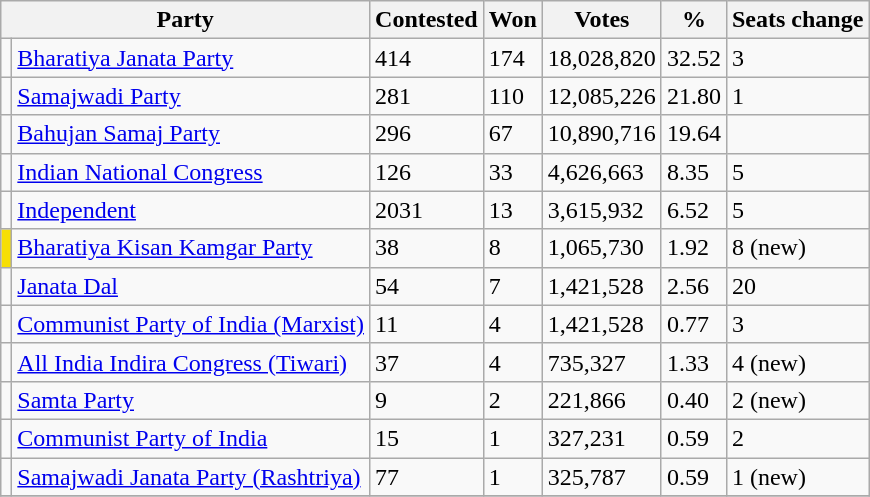<table class="wikitable sortable">
<tr>
<th colspan="2">Party</th>
<th>Contested</th>
<th>Won</th>
<th>Votes</th>
<th>%</th>
<th>Seats change</th>
</tr>
<tr>
<td bgcolor= ></td>
<td><a href='#'>Bharatiya Janata Party</a></td>
<td>414</td>
<td>174</td>
<td>18,028,820</td>
<td>32.52</td>
<td> 3</td>
</tr>
<tr>
<td bgcolor= ></td>
<td><a href='#'>Samajwadi Party</a></td>
<td>281</td>
<td>110</td>
<td>12,085,226</td>
<td>21.80</td>
<td> 1</td>
</tr>
<tr>
<td bgcolor= ></td>
<td><a href='#'>Bahujan Samaj Party</a></td>
<td>296</td>
<td>67</td>
<td>10,890,716</td>
<td>19.64</td>
<td></td>
</tr>
<tr>
<td bgcolor= ></td>
<td><a href='#'>Indian National Congress</a></td>
<td>126</td>
<td>33</td>
<td>4,626,663</td>
<td>8.35</td>
<td> 5</td>
</tr>
<tr>
<td bgcolor= ></td>
<td><a href='#'>Independent</a></td>
<td>2031</td>
<td>13</td>
<td>3,615,932</td>
<td>6.52</td>
<td> 5</td>
</tr>
<tr>
<td bgcolor=#F7DF05></td>
<td><a href='#'>Bharatiya Kisan Kamgar Party</a></td>
<td>38</td>
<td>8</td>
<td>1,065,730</td>
<td>1.92</td>
<td> 8 (new)</td>
</tr>
<tr>
<td bgcolor= ></td>
<td><a href='#'>Janata Dal</a></td>
<td>54</td>
<td>7</td>
<td>1,421,528</td>
<td>2.56</td>
<td> 20</td>
</tr>
<tr>
<td bgcolor= ></td>
<td><a href='#'>Communist Party of India (Marxist)</a></td>
<td>11</td>
<td>4</td>
<td>1,421,528</td>
<td>0.77</td>
<td> 3</td>
</tr>
<tr>
<td bgcolor= ></td>
<td><a href='#'>All India Indira Congress (Tiwari)</a></td>
<td>37</td>
<td>4</td>
<td>735,327</td>
<td>1.33</td>
<td> 4 (new)</td>
</tr>
<tr>
<td bgcolor= ></td>
<td><a href='#'>Samta Party</a></td>
<td>9</td>
<td>2</td>
<td>221,866</td>
<td>0.40</td>
<td> 2 (new)</td>
</tr>
<tr>
<td bgcolor= ></td>
<td><a href='#'>Communist Party of India</a></td>
<td>15</td>
<td>1</td>
<td>327,231</td>
<td>0.59</td>
<td> 2</td>
</tr>
<tr>
<td bgcolor= ></td>
<td><a href='#'>Samajwadi Janata Party (Rashtriya)</a></td>
<td>77</td>
<td>1</td>
<td>325,787</td>
<td>0.59</td>
<td> 1 (new)</td>
</tr>
<tr>
</tr>
</table>
